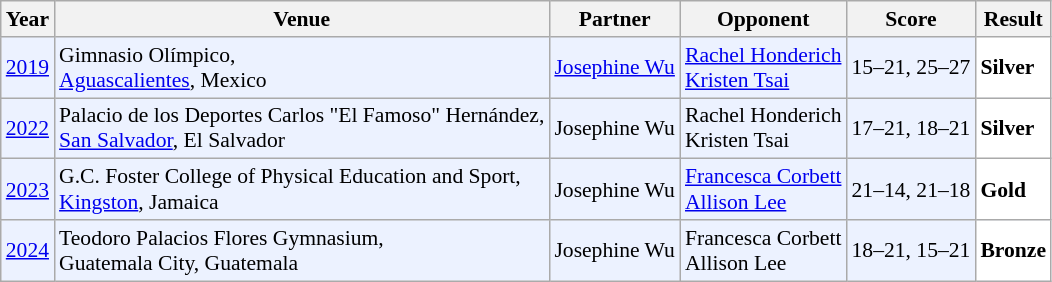<table class="sortable wikitable" style="font-size: 90%;">
<tr>
<th>Year</th>
<th>Venue</th>
<th>Partner</th>
<th>Opponent</th>
<th>Score</th>
<th>Result</th>
</tr>
<tr style="background:#ECF2FF">
<td align="center"><a href='#'>2019</a></td>
<td align="left">Gimnasio Olímpico,<br><a href='#'>Aguascalientes</a>, Mexico</td>
<td align="left"> <a href='#'>Josephine Wu</a></td>
<td align="left"> <a href='#'>Rachel Honderich</a><br> <a href='#'>Kristen Tsai</a></td>
<td align="left">15–21, 25–27</td>
<td style="text-align:left; background:white"> <strong>Silver</strong></td>
</tr>
<tr style="background:#ECF2FF">
<td align="center"><a href='#'>2022</a></td>
<td align="left">Palacio de los Deportes Carlos "El Famoso" Hernández,<br><a href='#'>San Salvador</a>, El Salvador</td>
<td align="left"> Josephine Wu</td>
<td align="left"> Rachel Honderich<br> Kristen Tsai</td>
<td align="left">17–21, 18–21</td>
<td style="text-align:left; background:white"> <strong>Silver</strong></td>
</tr>
<tr style="background:#ECF2FF">
<td align="center"><a href='#'>2023</a></td>
<td align="left">G.C. Foster College of Physical Education and Sport,<br><a href='#'>Kingston</a>, Jamaica</td>
<td align="left"> Josephine Wu</td>
<td align="left"> <a href='#'>Francesca Corbett</a><br> <a href='#'>Allison Lee</a></td>
<td align="left">21–14, 21–18</td>
<td style="text-align:left; background:white"> <strong>Gold</strong></td>
</tr>
<tr style="background:#ECF2FF">
<td align="center"><a href='#'>2024</a></td>
<td align="left">Teodoro Palacios Flores Gymnasium,<br>Guatemala City, Guatemala</td>
<td align="left"> Josephine Wu</td>
<td align="left"> Francesca Corbett<br> Allison Lee</td>
<td align="left">18–21, 15–21</td>
<td style="text-align:left; background:white"> <strong>Bronze</strong></td>
</tr>
</table>
